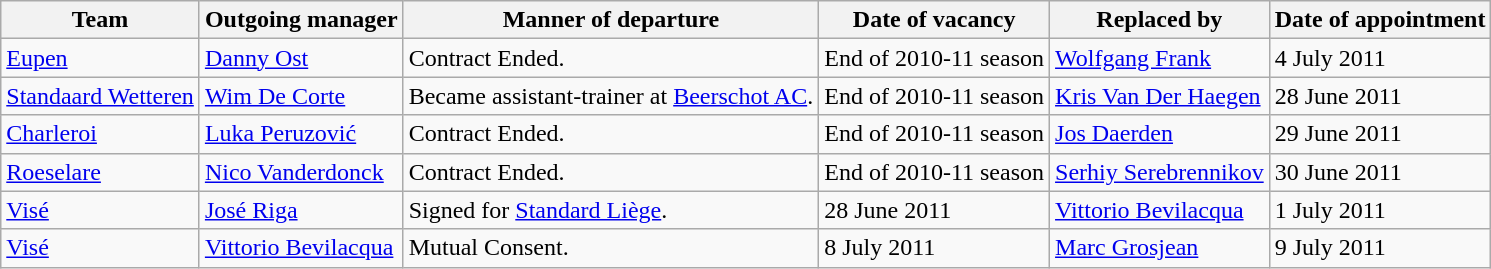<table class="wikitable">
<tr>
<th>Team</th>
<th>Outgoing manager</th>
<th>Manner of departure</th>
<th>Date of vacancy</th>
<th>Replaced by</th>
<th>Date of appointment</th>
</tr>
<tr>
<td><a href='#'>Eupen</a></td>
<td> <a href='#'>Danny Ost</a></td>
<td>Contract Ended.</td>
<td>End of 2010-11 season</td>
<td> <a href='#'>Wolfgang Frank</a></td>
<td>4 July 2011</td>
</tr>
<tr>
<td><a href='#'>Standaard Wetteren</a></td>
<td> <a href='#'>Wim De Corte</a></td>
<td>Became assistant-trainer at  <a href='#'>Beerschot AC</a>.</td>
<td>End of 2010-11 season </td>
<td> <a href='#'>Kris Van Der Haegen</a></td>
<td>28 June 2011 </td>
</tr>
<tr>
<td><a href='#'>Charleroi</a></td>
<td> <a href='#'>Luka Peruzović</a></td>
<td>Contract Ended.</td>
<td>End of 2010-11 season</td>
<td> <a href='#'>Jos Daerden</a></td>
<td>29 June 2011 </td>
</tr>
<tr>
<td><a href='#'>Roeselare</a></td>
<td> <a href='#'>Nico Vanderdonck</a></td>
<td>Contract Ended.</td>
<td>End of 2010-11 season </td>
<td> <a href='#'>Serhiy Serebrennikov</a></td>
<td>30 June 2011 </td>
</tr>
<tr>
<td><a href='#'>Visé</a></td>
<td> <a href='#'>José Riga</a></td>
<td>Signed for  <a href='#'>Standard Liège</a>.</td>
<td>28 June 2011 </td>
<td> <a href='#'>Vittorio Bevilacqua</a></td>
<td>1 July 2011 </td>
</tr>
<tr>
<td><a href='#'>Visé</a></td>
<td> <a href='#'>Vittorio Bevilacqua</a></td>
<td>Mutual Consent.</td>
<td>8 July 2011 </td>
<td> <a href='#'>Marc Grosjean</a></td>
<td>9 July 2011 </td>
</tr>
</table>
